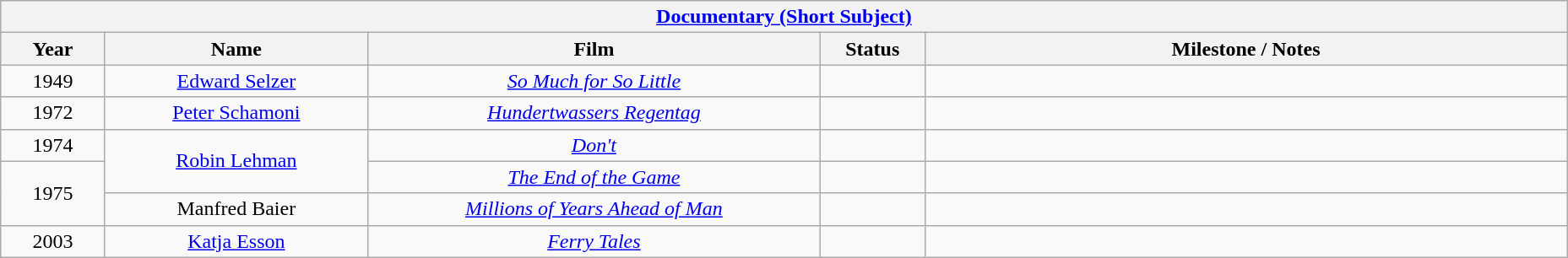<table class="wikitable" style="text-align: center">
<tr>
<th colspan=6 style="text-align:center;"><a href='#'>Documentary (Short Subject)</a></th>
</tr>
<tr>
<th style="width:075px;">Year</th>
<th style="width:200px;">Name</th>
<th style="width:350px;">Film</th>
<th style="width:075px;">Status</th>
<th style="width:500px;">Milestone / Notes</th>
</tr>
<tr>
<td align=center>1949</td>
<td><a href='#'>Edward Selzer</a></td>
<td><em><a href='#'>So Much for So Little</a></em></td>
<td></td>
<td></td>
</tr>
<tr>
<td style="text-align: center">1972</td>
<td><a href='#'>Peter Schamoni</a></td>
<td><em><a href='#'>Hundertwassers Regentag</a></em></td>
<td></td>
<td></td>
</tr>
<tr>
<td>1974</td>
<td rowspan=2><a href='#'>Robin Lehman</a></td>
<td><em><a href='#'>Don't</a></em></td>
<td></td>
<td></td>
</tr>
<tr>
<td rowspan=2>1975</td>
<td><em><a href='#'>The End of the Game</a></em></td>
<td></td>
<td></td>
</tr>
<tr>
<td>Manfred Baier</td>
<td><em><a href='#'>Millions of Years Ahead of Man</a></em></td>
<td></td>
<td></td>
</tr>
<tr>
<td style="text-align: center">2003</td>
<td><a href='#'>Katja Esson</a></td>
<td><em><a href='#'>Ferry Tales</a></em></td>
<td></td>
<td></td>
</tr>
</table>
